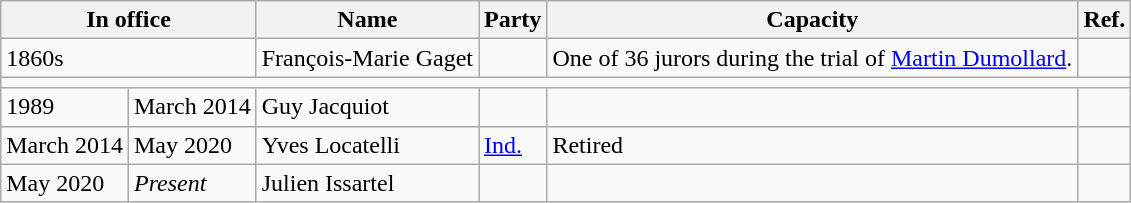<table class="wikitable">
<tr>
<th colspan="2">In office</th>
<th>Name</th>
<th>Party</th>
<th>Capacity</th>
<th>Ref.</th>
</tr>
<tr>
<td colspan="2">1860s</td>
<td>François-Marie Gaget</td>
<td></td>
<td>One of 36 jurors during the trial of <a href='#'>Martin Dumollard</a>.</td>
<td></td>
</tr>
<tr>
<td colspan="6"></td>
</tr>
<tr>
<td>1989</td>
<td>March 2014</td>
<td>Guy Jacquiot</td>
<td></td>
<td></td>
<td></td>
</tr>
<tr>
<td>March 2014</td>
<td>May 2020</td>
<td>Yves Locatelli</td>
<td><a href='#'>Ind.</a></td>
<td>Retired</td>
<td></td>
</tr>
<tr>
<td>May 2020</td>
<td><em>Present</em></td>
<td>Julien Issartel</td>
<td></td>
<td></td>
<td></td>
</tr>
</table>
